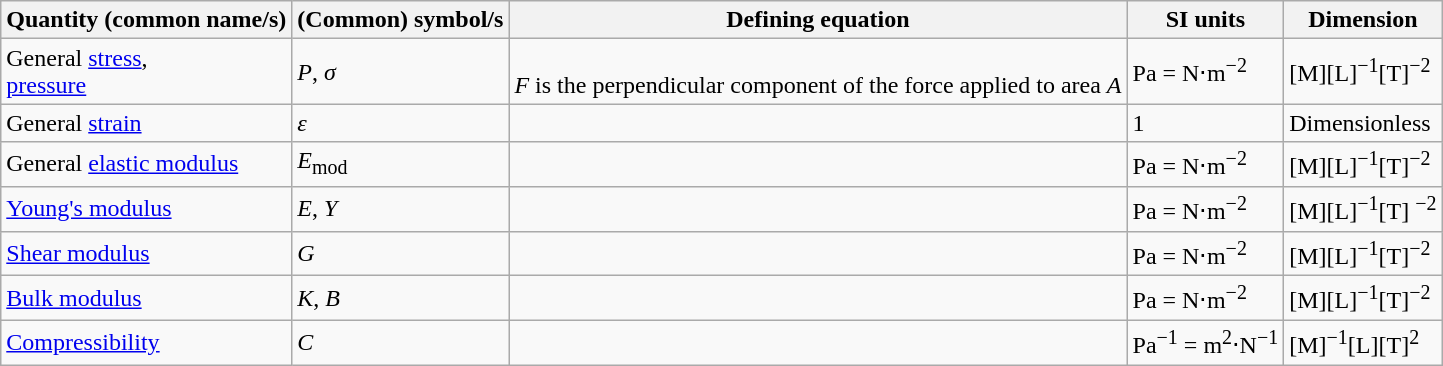<table class="wikitable">
<tr>
<th scope="col">Quantity (common name/s)</th>
<th scope="col">(Common) symbol/s</th>
<th scope="col">Defining equation</th>
<th scope="col">SI units</th>
<th scope="col">Dimension</th>
</tr>
<tr>
<td>General <a href='#'>stress</a>, <br><a href='#'>pressure</a></td>
<td><em>P</em>, <em>σ</em></td>
<td><br><em>F</em> is the perpendicular component of the force applied to area <em>A</em></td>
<td>Pa = N⋅m<sup>−2</sup></td>
<td>[M][L]<sup>−1</sup>[T]<sup>−2</sup></td>
</tr>
<tr>
<td>General <a href='#'>strain</a></td>
<td><em>ε</em></td>
<td><br></td>
<td>1</td>
<td>Dimensionless</td>
</tr>
<tr>
<td>General <a href='#'>elastic modulus</a></td>
<td><em>E</em><sub>mod</sub></td>
<td></td>
<td>Pa = N⋅m<sup>−2</sup></td>
<td>[M][L]<sup>−1</sup>[T]<sup>−2</sup></td>
</tr>
<tr>
<td><a href='#'>Young's modulus</a></td>
<td><em>E</em>, <em>Y</em></td>
<td></td>
<td>Pa = N⋅m<sup>−2</sup></td>
<td>[M][L]<sup>−1</sup>[T] <sup>−2</sup></td>
</tr>
<tr>
<td><a href='#'>Shear modulus</a></td>
<td><em>G</em></td>
<td></td>
<td>Pa = N⋅m<sup>−2</sup></td>
<td>[M][L]<sup>−1</sup>[T]<sup>−2</sup></td>
</tr>
<tr>
<td><a href='#'>Bulk modulus</a></td>
<td><em>K</em>, <em>B</em></td>
<td></td>
<td>Pa = N⋅m<sup>−2</sup></td>
<td>[M][L]<sup>−1</sup>[T]<sup>−2</sup></td>
</tr>
<tr>
<td><a href='#'>Compressibility</a></td>
<td><em>C</em></td>
<td></td>
<td>Pa<sup>−1</sup> = m<sup>2</sup>⋅N<sup>−1</sup></td>
<td>[M]<sup>−1</sup>[L][T]<sup>2</sup></td>
</tr>
</table>
